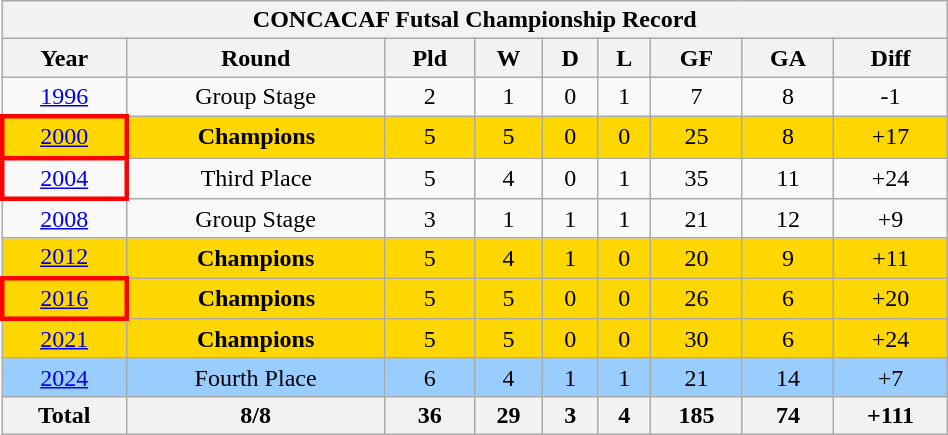<table class="wikitable" width="50%" style="text-align:center;">
<tr>
<th colspan="9">CONCACAF Futsal Championship Record</th>
</tr>
<tr>
<th>Year</th>
<th>Round</th>
<th>Pld</th>
<th>W</th>
<th>D</th>
<th>L</th>
<th>GF</th>
<th>GA</th>
<th>Diff</th>
</tr>
<tr>
<td> <a href='#'>1996</a></td>
<td>Group Stage</td>
<td>2</td>
<td>1</td>
<td>0</td>
<td>1</td>
<td>7</td>
<td>8</td>
<td>-1</td>
</tr>
<tr bgcolor="gold">
<td style="border: 3px solid red"> <a href='#'>2000</a></td>
<td><strong>Champions</strong></td>
<td>5</td>
<td>5</td>
<td>0</td>
<td>0</td>
<td>25</td>
<td>8</td>
<td>+17</td>
</tr>
<tr -bgcolor=#cc9966>
<td style="border: 3px solid red"> <a href='#'>2004</a></td>
<td>Third Place</td>
<td>5</td>
<td>4</td>
<td>0</td>
<td>1</td>
<td>35</td>
<td>11</td>
<td>+24</td>
</tr>
<tr>
<td> <a href='#'>2008</a></td>
<td>Group Stage</td>
<td>3</td>
<td>1</td>
<td>1</td>
<td>1</td>
<td>21</td>
<td>12</td>
<td>+9</td>
</tr>
<tr bgcolor="gold">
<td> <a href='#'>2012</a></td>
<td><strong>Champions</strong></td>
<td>5</td>
<td>4</td>
<td>1</td>
<td>0</td>
<td>20</td>
<td>9</td>
<td>+11</td>
</tr>
<tr bgcolor="gold">
<td style="border: 3px solid red"> <a href='#'>2016</a></td>
<td><strong>Champions</strong></td>
<td>5</td>
<td>5</td>
<td>0</td>
<td>0</td>
<td>26</td>
<td>6</td>
<td>+20</td>
</tr>
<tr bgcolor="gold">
<td> <a href='#'>2021</a></td>
<td><strong>Champions</strong></td>
<td>5</td>
<td>5</td>
<td>0</td>
<td>0</td>
<td>30</td>
<td>6</td>
<td>+24</td>
</tr>
<tr bgcolor="#9ACDFF">
<td> <a href='#'>2024</a></td>
<td>Fourth Place</td>
<td>6</td>
<td>4</td>
<td>1</td>
<td>1</td>
<td>21</td>
<td>14</td>
<td>+7</td>
</tr>
<tr>
<th>Total</th>
<th>8/8</th>
<th>36</th>
<th>29</th>
<th>3</th>
<th>4</th>
<th>185</th>
<th>74</th>
<th>+111</th>
</tr>
</table>
